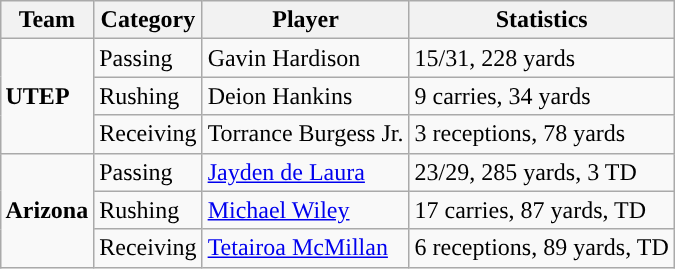<table class="wikitable" style="float: right;">
<tr>
<th>Team</th>
<th>Category</th>
<th>Player</th>
<th>Statistics</th>
</tr>
<tr>
<td rowspan=3><strong>UTEP</strong></td>
<td>Passing</td>
<td>Gavin Hardison</td>
<td>15/31, 228 yards</td>
</tr>
<tr>
<td>Rushing</td>
<td>Deion Hankins</td>
<td>9 carries, 34 yards</td>
</tr>
<tr>
<td>Receiving</td>
<td>Torrance Burgess Jr.</td>
<td>3 receptions, 78 yards</td>
</tr>
<tr>
<td rowspan=3><strong>Arizona</strong></td>
<td>Passing</td>
<td><a href='#'>Jayden de Laura</a></td>
<td>23/29, 285 yards, 3 TD</td>
</tr>
<tr>
<td>Rushing</td>
<td><a href='#'>Michael Wiley</a></td>
<td>17 carries, 87 yards, TD</td>
</tr>
<tr>
<td>Receiving</td>
<td><a href='#'>Tetairoa McMillan</a></td>
<td>6 receptions, 89 yards, TD</td>
</tr>
</table>
